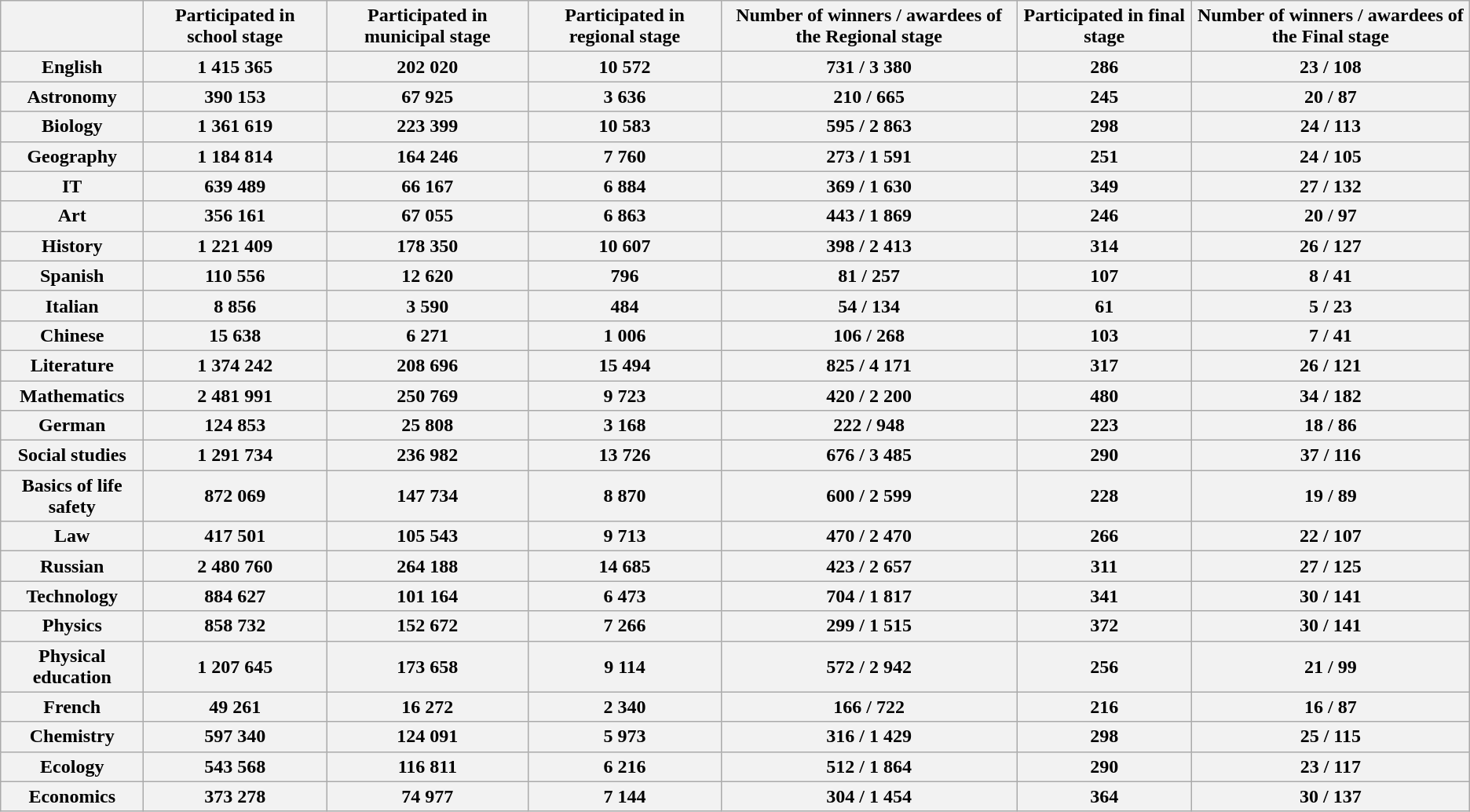<table class="wikitable">
<tr>
<th></th>
<th>Participated in school stage</th>
<th>Participated in municipal stage</th>
<th>Participated in regional stage</th>
<th>Number of winners / awardees of the Regional stage</th>
<th>Participated in final stage</th>
<th>Number of winners / awardees of the Final stage</th>
</tr>
<tr>
<th>English</th>
<th>1 415 365</th>
<th>202 020</th>
<th>10 572</th>
<th>731 / 3 380</th>
<th>286</th>
<th>23 / 108</th>
</tr>
<tr>
<th>Astronomy</th>
<th>390 153</th>
<th>67 925</th>
<th>3 636</th>
<th>210 / 665</th>
<th>245</th>
<th>20 / 87</th>
</tr>
<tr>
<th>Biology</th>
<th>1 361 619</th>
<th>223 399</th>
<th>10 583</th>
<th>595 / 2 863</th>
<th>298</th>
<th>24 / 113</th>
</tr>
<tr>
<th>Geography</th>
<th>1 184 814</th>
<th>164 246</th>
<th>7 760</th>
<th>273 / 1 591</th>
<th>251</th>
<th>24 / 105</th>
</tr>
<tr>
<th>IT</th>
<th>639 489</th>
<th>66 167</th>
<th>6 884</th>
<th>369 / 1 630</th>
<th>349</th>
<th>27 / 132</th>
</tr>
<tr>
<th>Art</th>
<th>356 161</th>
<th>67 055</th>
<th>6 863</th>
<th>443 / 1 869</th>
<th>246</th>
<th>20 / 97</th>
</tr>
<tr>
<th>History</th>
<th>1 221 409</th>
<th>178 350</th>
<th>10 607</th>
<th>398 / 2 413</th>
<th>314</th>
<th>26 / 127</th>
</tr>
<tr>
<th>Spanish</th>
<th>110 556</th>
<th>12 620</th>
<th>796</th>
<th>81 / 257</th>
<th>107</th>
<th>8 / 41</th>
</tr>
<tr>
<th>Italian</th>
<th>8 856</th>
<th>3 590</th>
<th>484</th>
<th>54 / 134</th>
<th>61</th>
<th>5 / 23</th>
</tr>
<tr>
<th>Chinese</th>
<th>15 638</th>
<th>6 271</th>
<th>1 006</th>
<th>106 / 268</th>
<th>103</th>
<th>7 / 41</th>
</tr>
<tr>
<th>Literature</th>
<th>1 374 242</th>
<th>208 696</th>
<th>15 494</th>
<th>825 / 4 171</th>
<th>317</th>
<th>26 / 121</th>
</tr>
<tr>
<th>Mathematics</th>
<th>2 481 991</th>
<th>250 769</th>
<th>9 723</th>
<th>420 / 2 200</th>
<th>480</th>
<th>34 / 182</th>
</tr>
<tr>
<th>German</th>
<th>124 853</th>
<th>25 808</th>
<th>3 168</th>
<th>222 / 948</th>
<th>223</th>
<th>18 / 86</th>
</tr>
<tr>
<th>Social studies</th>
<th>1 291 734</th>
<th>236 982</th>
<th>13 726</th>
<th>676 / 3 485</th>
<th>290</th>
<th>37 / 116</th>
</tr>
<tr>
<th>Basics of life safety</th>
<th>872 069</th>
<th>147 734</th>
<th>8 870</th>
<th>600 / 2 599</th>
<th>228</th>
<th>19 / 89</th>
</tr>
<tr>
<th>Law</th>
<th>417 501</th>
<th>105 543</th>
<th>9 713</th>
<th>470 / 2 470</th>
<th>266</th>
<th>22 / 107</th>
</tr>
<tr>
<th>Russian</th>
<th>2 480 760</th>
<th>264 188</th>
<th>14 685</th>
<th>423 / 2 657</th>
<th>311</th>
<th>27 / 125</th>
</tr>
<tr>
<th>Technology</th>
<th>884 627</th>
<th>101 164</th>
<th>6 473</th>
<th>704 / 1 817</th>
<th>341</th>
<th>30 / 141</th>
</tr>
<tr>
<th>Physics</th>
<th>858 732</th>
<th>152 672</th>
<th>7 266</th>
<th>299 / 1 515</th>
<th>372</th>
<th>30 / 141</th>
</tr>
<tr>
<th>Physical education</th>
<th>1 207 645</th>
<th>173 658</th>
<th>9 114</th>
<th>572 / 2 942</th>
<th>256</th>
<th>21 / 99</th>
</tr>
<tr>
<th>French</th>
<th>49 261</th>
<th>16 272</th>
<th>2 340</th>
<th>166 / 722</th>
<th>216</th>
<th>16 / 87</th>
</tr>
<tr>
<th>Chemistry</th>
<th>597 340</th>
<th>124 091</th>
<th>5 973</th>
<th>316 / 1 429</th>
<th>298</th>
<th>25 / 115</th>
</tr>
<tr>
<th>Ecology</th>
<th>543 568</th>
<th>116 811</th>
<th>6 216</th>
<th>512 / 1 864</th>
<th>290</th>
<th>23 / 117</th>
</tr>
<tr>
<th>Economics</th>
<th>373 278</th>
<th>74 977</th>
<th>7 144</th>
<th>304 / 1 454</th>
<th>364</th>
<th>30 / 137</th>
</tr>
</table>
